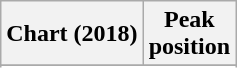<table class="wikitable sortable plainrowheaders" style="text-align:center">
<tr>
<th scope="col">Chart (2018)</th>
<th scope="col">Peak<br> position</th>
</tr>
<tr>
</tr>
<tr>
</tr>
</table>
